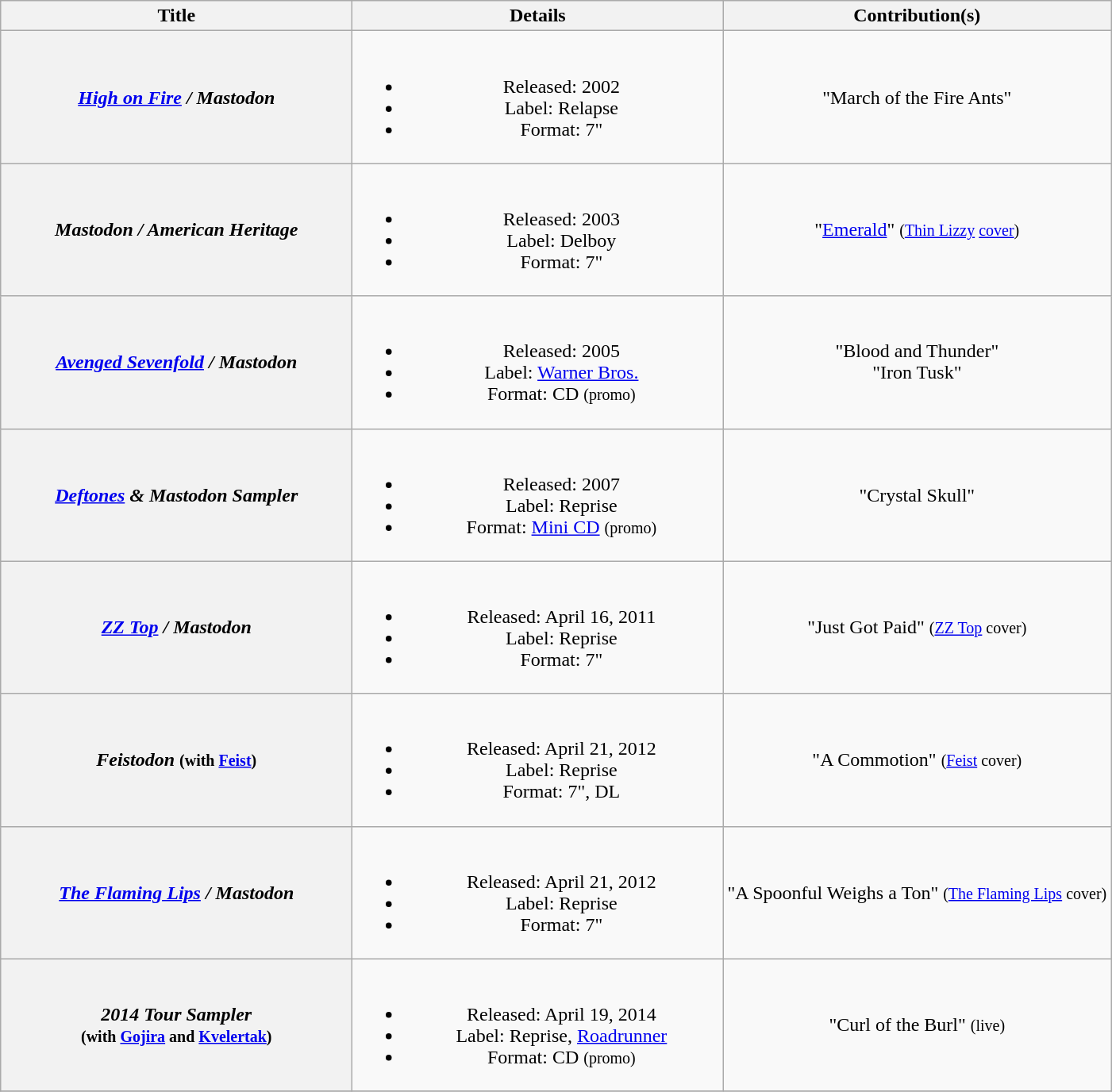<table class="wikitable plainrowheaders" style="text-align:center;">
<tr>
<th scope="col" style="width:18em;">Title</th>
<th scope="col" style="width:19em;">Details</th>
<th>Contribution(s)</th>
</tr>
<tr>
<th scope="Row"><em><a href='#'>High on Fire</a> / Mastodon</em></th>
<td><br><ul><li>Released: 2002</li><li>Label: Relapse</li><li>Format: 7"</li></ul></td>
<td>"March of the Fire Ants"</td>
</tr>
<tr>
<th scope="Row"><em>Mastodon / American Heritage</em></th>
<td><br><ul><li>Released: 2003</li><li>Label: Delboy</li><li>Format: 7"</li></ul></td>
<td>"<a href='#'>Emerald</a>" <small>(<a href='#'>Thin Lizzy</a> <a href='#'>cover</a>)</small></td>
</tr>
<tr>
<th scope="Row"><em><a href='#'>Avenged Sevenfold</a> / Mastodon</em></th>
<td><br><ul><li>Released: 2005</li><li>Label: <a href='#'>Warner Bros.</a></li><li>Format: CD <small>(promo)</small></li></ul></td>
<td>"Blood and Thunder"<br>"Iron Tusk"</td>
</tr>
<tr>
<th scope="Row"><em><a href='#'>Deftones</a> & Mastodon Sampler</em></th>
<td><br><ul><li>Released: 2007</li><li>Label: Reprise</li><li>Format: <a href='#'>Mini CD</a> <small>(promo)</small></li></ul></td>
<td>"Crystal Skull"</td>
</tr>
<tr>
<th scope="Row"><em><a href='#'>ZZ Top</a> / Mastodon</em></th>
<td><br><ul><li>Released: April 16, 2011</li><li>Label: Reprise</li><li>Format: 7"</li></ul></td>
<td>"Just Got Paid" <small>(<a href='#'>ZZ Top</a> cover)</small></td>
</tr>
<tr>
<th scope="Row"><em>Feistodon</em> <small>(with <a href='#'>Feist</a>)</small></th>
<td><br><ul><li>Released: April 21, 2012</li><li>Label: Reprise</li><li>Format: 7", DL</li></ul></td>
<td>"A Commotion" <small>(<a href='#'>Feist</a> cover)</small></td>
</tr>
<tr>
<th scope="Row"><em><a href='#'>The Flaming Lips</a> / Mastodon</em></th>
<td><br><ul><li>Released: April 21, 2012</li><li>Label: Reprise</li><li>Format: 7"</li></ul></td>
<td>"A Spoonful Weighs a Ton" <small>(<a href='#'>The Flaming Lips</a> cover)</small></td>
</tr>
<tr>
<th scope="Row"><em>2014 Tour Sampler</em> <br> <small>(with <a href='#'>Gojira</a> and <a href='#'>Kvelertak</a>)</small></th>
<td><br><ul><li>Released: April 19, 2014</li><li>Label: Reprise, <a href='#'>Roadrunner</a></li><li>Format: CD <small>(promo)</small></li></ul></td>
<td>"Curl of the Burl" <small>(live)</small></td>
</tr>
<tr>
</tr>
</table>
